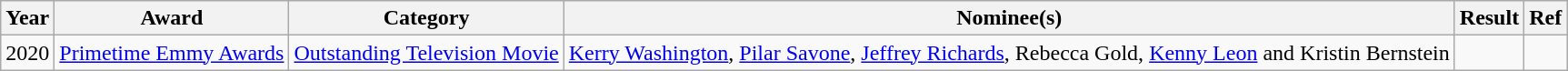<table class="wikitable sortable">
<tr>
<th>Year</th>
<th>Award</th>
<th>Category</th>
<th>Nominee(s)</th>
<th>Result</th>
<th>Ref</th>
</tr>
<tr>
<td rowspan="1" style="text-align:center;">2020</td>
<td rowspan="1"><a href='#'>Primetime Emmy Awards</a></td>
<td><a href='#'>Outstanding Television Movie</a></td>
<td><a href='#'>Kerry Washington</a>, <a href='#'>Pilar Savone</a>, <a href='#'>Jeffrey Richards</a>, Rebecca Gold, <a href='#'>Kenny Leon</a> and Kristin Bernstein</td>
<td></td>
<td align="center" rowspan="5"></td>
</tr>
</table>
